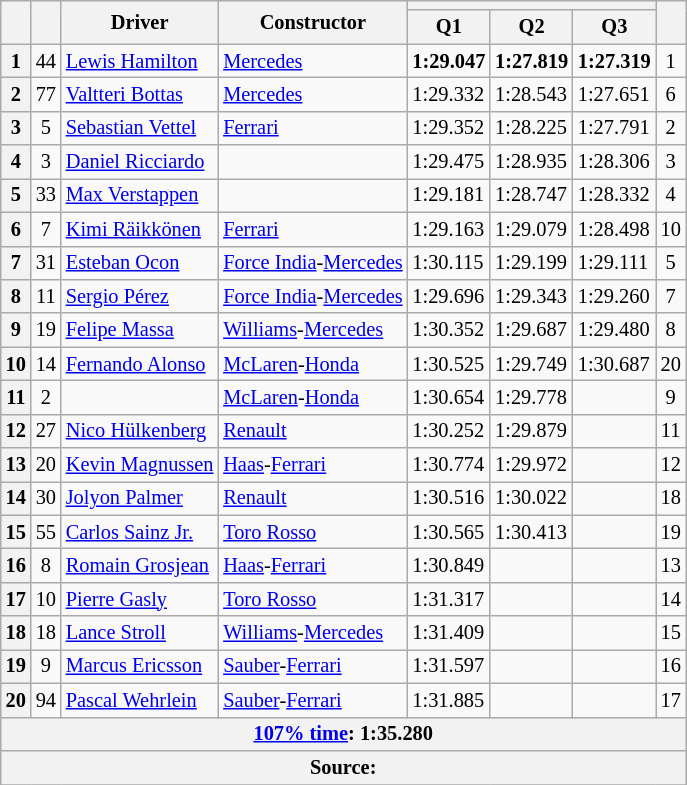<table class="wikitable sortable" style="font-size: 85%;">
<tr>
<th rowspan="2"></th>
<th rowspan="2"></th>
<th rowspan="2">Driver</th>
<th rowspan="2">Constructor</th>
<th colspan="3"></th>
<th rowspan="2"></th>
</tr>
<tr>
<th>Q1</th>
<th>Q2</th>
<th>Q3</th>
</tr>
<tr>
<th>1</th>
<td align="center">44</td>
<td> <a href='#'>Lewis Hamilton</a></td>
<td><a href='#'>Mercedes</a></td>
<td><strong>1:29.047</strong></td>
<td><strong>1:27.819</strong></td>
<td><strong>1:27.319</strong></td>
<td align="center">1</td>
</tr>
<tr>
<th>2</th>
<td align="center">77</td>
<td> <a href='#'>Valtteri Bottas</a></td>
<td><a href='#'>Mercedes</a></td>
<td>1:29.332</td>
<td>1:28.543</td>
<td>1:27.651</td>
<td align="center">6</td>
</tr>
<tr>
<th>3</th>
<td align="center">5</td>
<td> <a href='#'>Sebastian Vettel</a></td>
<td><a href='#'>Ferrari</a></td>
<td>1:29.352</td>
<td>1:28.225</td>
<td>1:27.791</td>
<td align="center">2</td>
</tr>
<tr>
<th>4</th>
<td align="center">3</td>
<td> <a href='#'>Daniel Ricciardo</a></td>
<td></td>
<td>1:29.475</td>
<td>1:28.935</td>
<td>1:28.306</td>
<td align="center">3</td>
</tr>
<tr>
<th>5</th>
<td align="center">33</td>
<td> <a href='#'>Max Verstappen</a></td>
<td></td>
<td>1:29.181</td>
<td>1:28.747</td>
<td>1:28.332</td>
<td align="center">4</td>
</tr>
<tr>
<th>6</th>
<td align="center">7</td>
<td> <a href='#'>Kimi Räikkönen</a></td>
<td><a href='#'>Ferrari</a></td>
<td>1:29.163</td>
<td>1:29.079</td>
<td>1:28.498</td>
<td align="center">10</td>
</tr>
<tr>
<th>7</th>
<td align="center">31</td>
<td> <a href='#'>Esteban Ocon</a></td>
<td><a href='#'>Force India</a>-<a href='#'>Mercedes</a></td>
<td>1:30.115</td>
<td>1:29.199</td>
<td>1:29.111</td>
<td align="center">5</td>
</tr>
<tr>
<th>8</th>
<td align="center">11</td>
<td> <a href='#'>Sergio Pérez</a></td>
<td><a href='#'>Force India</a>-<a href='#'>Mercedes</a></td>
<td>1:29.696</td>
<td>1:29.343</td>
<td>1:29.260</td>
<td align="center">7</td>
</tr>
<tr>
<th>9</th>
<td align="center">19</td>
<td> <a href='#'>Felipe Massa</a></td>
<td><a href='#'>Williams</a>-<a href='#'>Mercedes</a></td>
<td>1:30.352</td>
<td>1:29.687</td>
<td>1:29.480</td>
<td align="center">8</td>
</tr>
<tr>
<th>10</th>
<td align="center">14</td>
<td> <a href='#'>Fernando Alonso</a></td>
<td><a href='#'>McLaren</a>-<a href='#'>Honda</a></td>
<td>1:30.525</td>
<td>1:29.749</td>
<td>1:30.687</td>
<td align="center">20</td>
</tr>
<tr>
<th>11</th>
<td align="center">2</td>
<td></td>
<td><a href='#'>McLaren</a>-<a href='#'>Honda</a></td>
<td>1:30.654</td>
<td>1:29.778</td>
<td></td>
<td align="center">9</td>
</tr>
<tr>
<th>12</th>
<td align="center">27</td>
<td> <a href='#'>Nico Hülkenberg</a></td>
<td><a href='#'>Renault</a></td>
<td>1:30.252</td>
<td>1:29.879</td>
<td></td>
<td align="center">11</td>
</tr>
<tr>
<th>13</th>
<td align="center">20</td>
<td> <a href='#'>Kevin Magnussen</a></td>
<td><a href='#'>Haas</a>-<a href='#'>Ferrari</a></td>
<td>1:30.774</td>
<td>1:29.972</td>
<td></td>
<td align="center">12</td>
</tr>
<tr>
<th>14</th>
<td align="center">30</td>
<td> <a href='#'>Jolyon Palmer</a></td>
<td><a href='#'>Renault</a></td>
<td>1:30.516</td>
<td>1:30.022</td>
<td></td>
<td align="center">18</td>
</tr>
<tr>
<th>15</th>
<td align="center">55</td>
<td> <a href='#'>Carlos Sainz Jr.</a></td>
<td><a href='#'>Toro Rosso</a></td>
<td>1:30.565</td>
<td>1:30.413</td>
<td></td>
<td align="center">19</td>
</tr>
<tr>
<th>16</th>
<td align="center">8</td>
<td> <a href='#'>Romain Grosjean</a></td>
<td><a href='#'>Haas</a>-<a href='#'>Ferrari</a></td>
<td>1:30.849</td>
<td></td>
<td></td>
<td align="center">13</td>
</tr>
<tr>
<th>17</th>
<td align="center">10</td>
<td> <a href='#'>Pierre Gasly</a></td>
<td><a href='#'>Toro Rosso</a></td>
<td>1:31.317</td>
<td></td>
<td></td>
<td align="center">14</td>
</tr>
<tr>
<th>18</th>
<td align="center">18</td>
<td> <a href='#'>Lance Stroll</a></td>
<td><a href='#'>Williams</a>-<a href='#'>Mercedes</a></td>
<td>1:31.409</td>
<td></td>
<td></td>
<td align="center">15</td>
</tr>
<tr>
<th>19</th>
<td align="center">9</td>
<td> <a href='#'>Marcus Ericsson</a></td>
<td><a href='#'>Sauber</a>-<a href='#'>Ferrari</a></td>
<td>1:31.597</td>
<td></td>
<td></td>
<td align="center">16</td>
</tr>
<tr>
<th>20</th>
<td align="center">94</td>
<td> <a href='#'>Pascal Wehrlein</a></td>
<td><a href='#'>Sauber</a>-<a href='#'>Ferrari</a></td>
<td>1:31.885</td>
<td></td>
<td></td>
<td align="center">17</td>
</tr>
<tr>
<th colspan="8"><a href='#'>107% time</a>: 1:35.280</th>
</tr>
<tr>
<th colspan="8">Source:</th>
</tr>
<tr>
</tr>
</table>
